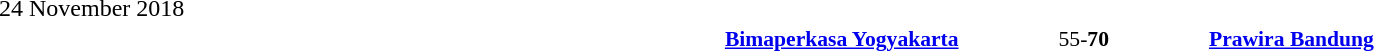<table cellspacing="1" style="width:100%;">
<tr>
<td>24 November 2018</td>
</tr>
<tr style="font-size:90%">
<td align="right"><a href='#'><strong>Bimaperkasa Yogyakarta</strong></a></td>
<td></td>
<td align="center">55-<strong>70</strong></td>
<td></td>
<td><strong><a href='#'>Prawira Bandung</a></strong></td>
</tr>
</table>
